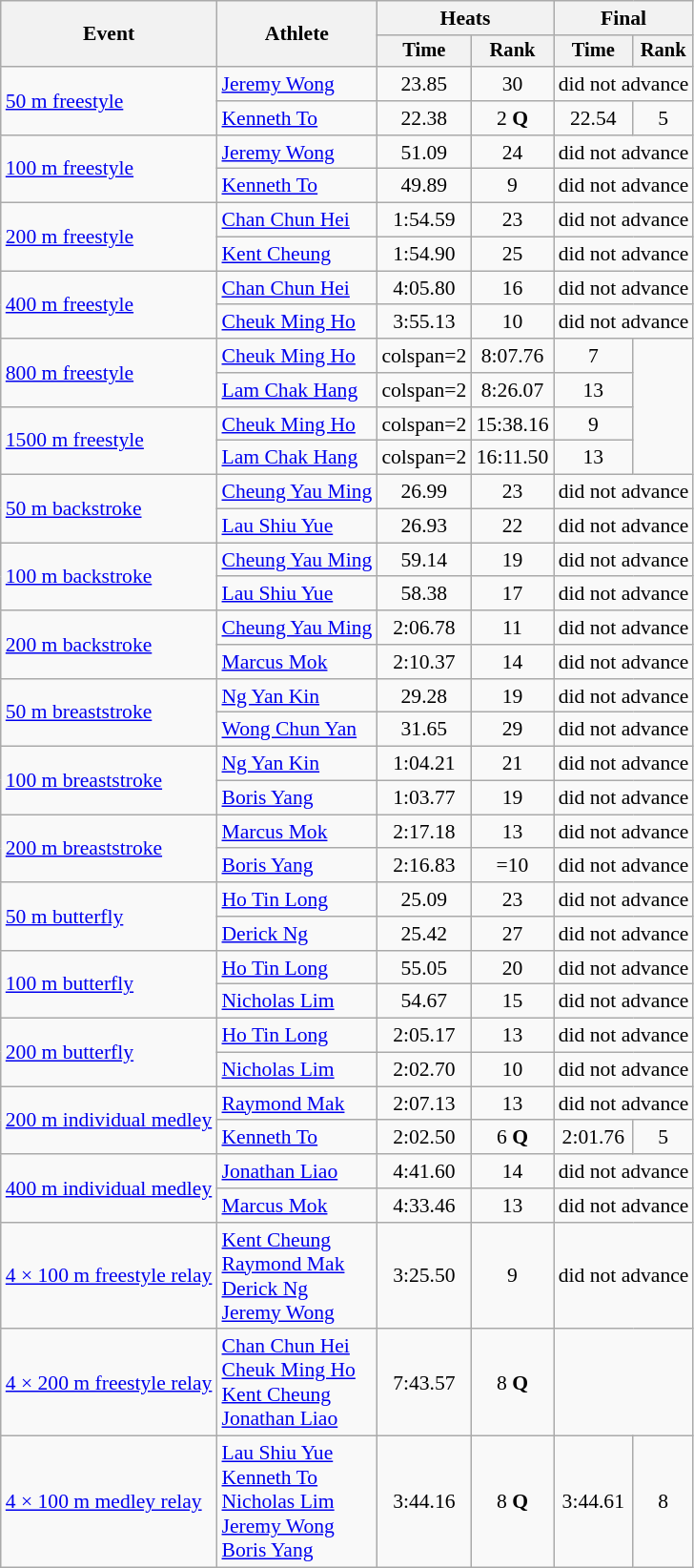<table class=wikitable style="font-size:90%">
<tr>
<th rowspan="2">Event</th>
<th rowspan="2">Athlete</th>
<th colspan="2">Heats</th>
<th colspan="2">Final</th>
</tr>
<tr style="font-size:95%">
<th>Time</th>
<th>Rank</th>
<th>Time</th>
<th>Rank</th>
</tr>
<tr align=center>
<td align=left rowspan=2><a href='#'>50 m freestyle</a></td>
<td align=left><a href='#'>Jeremy Wong</a></td>
<td>23.85</td>
<td>30</td>
<td align=center colspan=2>did not advance</td>
</tr>
<tr align=center>
<td align=left><a href='#'>Kenneth To</a></td>
<td>22.38</td>
<td>2 <strong>Q</strong></td>
<td>22.54</td>
<td>5</td>
</tr>
<tr align=center>
<td align=left rowspan=2><a href='#'>100 m freestyle</a></td>
<td align=left><a href='#'>Jeremy Wong</a></td>
<td>51.09</td>
<td>24</td>
<td align=center colspan=2>did not advance</td>
</tr>
<tr align=center>
<td align=left><a href='#'>Kenneth To</a></td>
<td>49.89</td>
<td>9</td>
<td align=center colspan=2>did not advance</td>
</tr>
<tr align=center>
<td align=left rowspan=2><a href='#'>200 m freestyle</a></td>
<td align=left><a href='#'>Chan Chun Hei</a></td>
<td>1:54.59</td>
<td>23</td>
<td align=center colspan=2>did not advance</td>
</tr>
<tr align=center>
<td align=left><a href='#'>Kent Cheung</a></td>
<td>1:54.90</td>
<td>25</td>
<td align=center colspan=2>did not advance</td>
</tr>
<tr align=center>
<td align=left rowspan=2><a href='#'>400 m freestyle</a></td>
<td align=left><a href='#'>Chan Chun Hei</a></td>
<td>4:05.80</td>
<td>16</td>
<td align=center colspan=2>did not advance</td>
</tr>
<tr align=center>
<td align=left><a href='#'>Cheuk Ming Ho</a></td>
<td>3:55.13</td>
<td>10</td>
<td align=center colspan=2>did not advance</td>
</tr>
<tr align=center>
<td align=left rowspan=2><a href='#'>800 m freestyle</a></td>
<td align=left><a href='#'>Cheuk Ming Ho</a></td>
<td>colspan=2 </td>
<td>8:07.76</td>
<td>7</td>
</tr>
<tr align=center>
<td align=left><a href='#'>Lam Chak Hang</a></td>
<td>colspan=2 </td>
<td>8:26.07</td>
<td>13</td>
</tr>
<tr align=center>
<td align=left rowspan=2><a href='#'>1500 m freestyle</a></td>
<td align=left><a href='#'>Cheuk Ming Ho</a></td>
<td>colspan=2 </td>
<td>15:38.16</td>
<td>9</td>
</tr>
<tr align=center>
<td align=left><a href='#'>Lam Chak Hang</a></td>
<td>colspan=2 </td>
<td>16:11.50</td>
<td>13</td>
</tr>
<tr align=center>
<td align=left rowspan=2><a href='#'>50 m backstroke</a></td>
<td align=left><a href='#'>Cheung Yau Ming</a></td>
<td>26.99</td>
<td>23</td>
<td align=center colspan=2>did not advance</td>
</tr>
<tr align=center>
<td align=left><a href='#'>Lau Shiu Yue</a></td>
<td>26.93</td>
<td>22</td>
<td align=center colspan=2>did not advance</td>
</tr>
<tr align=center>
<td align=left rowspan=2><a href='#'>100 m backstroke</a></td>
<td align=left><a href='#'>Cheung Yau Ming</a></td>
<td>59.14</td>
<td>19</td>
<td align=center colspan=2>did not advance</td>
</tr>
<tr align=center>
<td align=left><a href='#'>Lau Shiu Yue</a></td>
<td>58.38</td>
<td>17</td>
<td align=center colspan=2>did not advance</td>
</tr>
<tr align=center>
<td align=left rowspan=2><a href='#'>200 m backstroke</a></td>
<td align=left><a href='#'>Cheung Yau Ming</a></td>
<td>2:06.78</td>
<td>11</td>
<td align=center colspan=2>did not advance</td>
</tr>
<tr align=center>
<td align=left><a href='#'>Marcus Mok</a></td>
<td>2:10.37</td>
<td>14</td>
<td align=center colspan=2>did not advance</td>
</tr>
<tr align=center>
<td align=left rowspan=2><a href='#'>50 m breaststroke</a></td>
<td align=left><a href='#'>Ng Yan Kin</a></td>
<td>29.28</td>
<td>19</td>
<td align=center colspan=2>did not advance</td>
</tr>
<tr align=center>
<td align=left><a href='#'>Wong Chun Yan</a></td>
<td>31.65</td>
<td>29</td>
<td align=center colspan=2>did not advance</td>
</tr>
<tr align=center>
<td align=left rowspan=2><a href='#'>100 m breaststroke</a></td>
<td align=left><a href='#'>Ng Yan Kin</a></td>
<td>1:04.21</td>
<td>21</td>
<td align=center colspan=2>did not advance</td>
</tr>
<tr align=center>
<td align=left><a href='#'>Boris Yang</a></td>
<td>1:03.77</td>
<td>19</td>
<td align=center colspan=2>did not advance</td>
</tr>
<tr align=center>
<td align=left rowspan=2><a href='#'>200 m breaststroke</a></td>
<td align=left><a href='#'>Marcus Mok</a></td>
<td>2:17.18</td>
<td>13</td>
<td align=center colspan=2>did not advance</td>
</tr>
<tr align=center>
<td align=left><a href='#'>Boris Yang</a></td>
<td>2:16.83</td>
<td>=10</td>
<td align=center colspan=2>did not advance</td>
</tr>
<tr align=center>
<td align=left rowspan=2><a href='#'>50 m butterfly</a></td>
<td align=left><a href='#'>Ho Tin Long</a></td>
<td>25.09</td>
<td>23</td>
<td align=center colspan=2>did not advance</td>
</tr>
<tr align=center>
<td align=left><a href='#'>Derick Ng</a></td>
<td>25.42</td>
<td>27</td>
<td align=center colspan=2>did not advance</td>
</tr>
<tr align=center>
<td align=left rowspan=2><a href='#'>100 m butterfly</a></td>
<td align=left><a href='#'>Ho Tin Long</a></td>
<td>55.05</td>
<td>20</td>
<td align=center colspan=2>did not advance</td>
</tr>
<tr align=center>
<td align=left><a href='#'>Nicholas Lim</a></td>
<td>54.67</td>
<td>15</td>
<td align=center colspan=2>did not advance</td>
</tr>
<tr align=center>
<td align=left rowspan=2><a href='#'>200 m butterfly</a></td>
<td align=left><a href='#'>Ho Tin Long</a></td>
<td>2:05.17</td>
<td>13</td>
<td align=center colspan=2>did not advance</td>
</tr>
<tr align=center>
<td align=left><a href='#'>Nicholas Lim</a></td>
<td>2:02.70</td>
<td>10</td>
<td align=center colspan=2>did not advance</td>
</tr>
<tr align=center>
<td align=left rowspan=2><a href='#'>200 m individual medley</a></td>
<td align=left><a href='#'>Raymond Mak</a></td>
<td>2:07.13</td>
<td>13</td>
<td align=center colspan=2>did not advance</td>
</tr>
<tr align=center>
<td align=left><a href='#'>Kenneth To</a></td>
<td>2:02.50</td>
<td>6 <strong>Q</strong></td>
<td>2:01.76</td>
<td>5</td>
</tr>
<tr align=center>
<td align=left rowspan=2><a href='#'>400 m individual medley</a></td>
<td align=left><a href='#'>Jonathan Liao</a></td>
<td>4:41.60</td>
<td>14</td>
<td align=center colspan=2>did not advance</td>
</tr>
<tr align=center>
<td align=left><a href='#'>Marcus Mok</a></td>
<td>4:33.46</td>
<td>13</td>
<td align=center colspan=2>did not advance</td>
</tr>
<tr align=center>
<td align=left><a href='#'>4 × 100 m freestyle relay</a></td>
<td align=left><a href='#'>Kent Cheung</a><br><a href='#'>Raymond Mak</a><br><a href='#'>Derick Ng</a><br><a href='#'>Jeremy Wong</a></td>
<td>3:25.50</td>
<td>9</td>
<td align=center colspan=2>did not advance</td>
</tr>
<tr align=center>
<td align=left><a href='#'>4 × 200 m freestyle relay</a></td>
<td align=left><a href='#'>Chan Chun Hei</a><br><a href='#'>Cheuk Ming Ho</a><br><a href='#'>Kent Cheung</a><br><a href='#'>Jonathan Liao</a></td>
<td>7:43.57</td>
<td>8 <strong>Q</strong></td>
<td colspan=2></td>
</tr>
<tr align=center>
<td align=left><a href='#'>4 × 100 m medley relay</a></td>
<td align=left><a href='#'>Lau Shiu Yue</a><br><a href='#'>Kenneth To</a><br><a href='#'>Nicholas Lim</a><br><a href='#'>Jeremy Wong</a><br><a href='#'>Boris Yang</a></td>
<td>3:44.16</td>
<td>8 <strong>Q</strong></td>
<td>3:44.61</td>
<td>8</td>
</tr>
</table>
